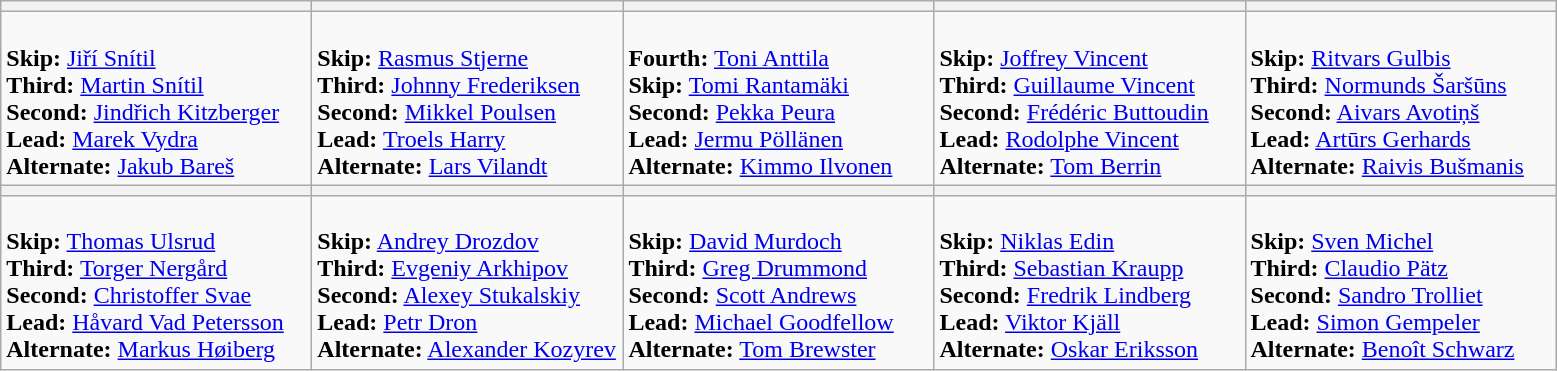<table class="wikitable">
<tr align=center>
<th width=200></th>
<th width=200></th>
<th width=200></th>
<th width=200></th>
<th width=200></th>
</tr>
<tr>
<td><br><strong>Skip:</strong> <a href='#'>Jiří Snítil</a><br>
<strong>Third:</strong> <a href='#'>Martin Snítil</a><br>
<strong>Second:</strong> <a href='#'>Jindřich Kitzberger</a><br>
<strong>Lead:</strong> <a href='#'>Marek Vydra</a><br>
<strong>Alternate:</strong> <a href='#'>Jakub Bareš</a></td>
<td><br><strong>Skip:</strong> <a href='#'>Rasmus Stjerne</a><br>
<strong>Third:</strong> <a href='#'>Johnny Frederiksen</a><br>
<strong>Second:</strong> <a href='#'>Mikkel Poulsen</a><br>
<strong>Lead:</strong> <a href='#'>Troels Harry</a><br>
<strong>Alternate:</strong> <a href='#'>Lars Vilandt</a></td>
<td><br><strong>Fourth:</strong> <a href='#'>Toni Anttila</a><br>
<strong>Skip:</strong> <a href='#'>Tomi Rantamäki</a><br>
<strong>Second:</strong> <a href='#'>Pekka Peura</a><br>
<strong>Lead:</strong> <a href='#'>Jermu Pöllänen</a><br>
<strong>Alternate:</strong> <a href='#'>Kimmo Ilvonen</a></td>
<td><br><strong>Skip:</strong> <a href='#'>Joffrey Vincent</a><br>
<strong>Third:</strong> <a href='#'>Guillaume Vincent</a><br>
<strong>Second:</strong> <a href='#'>Frédéric Buttoudin</a><br>
<strong>Lead:</strong> <a href='#'>Rodolphe Vincent</a><br>
<strong>Alternate:</strong> <a href='#'>Tom Berrin</a></td>
<td><br><strong>Skip:</strong> <a href='#'>Ritvars Gulbis</a><br>
<strong>Third:</strong> <a href='#'>Normunds Šaršūns</a><br>
<strong>Second:</strong> <a href='#'>Aivars Avotiņš</a><br>
<strong>Lead:</strong> <a href='#'>Artūrs Gerhards</a><br>
<strong>Alternate:</strong> <a href='#'>Raivis Bušmanis</a></td>
</tr>
<tr align=center>
<th width=200></th>
<th width=200></th>
<th width=200></th>
<th width=200></th>
<th width=200></th>
</tr>
<tr>
<td><br><strong>Skip:</strong> <a href='#'>Thomas Ulsrud</a><br>
<strong>Third:</strong> <a href='#'>Torger Nergård</a><br>
<strong>Second:</strong> <a href='#'>Christoffer Svae</a><br>
<strong>Lead:</strong> <a href='#'>Håvard Vad Petersson</a><br>
<strong>Alternate:</strong> <a href='#'>Markus Høiberg</a></td>
<td><br><strong>Skip:</strong> <a href='#'>Andrey Drozdov</a><br>
<strong>Third:</strong> <a href='#'>Evgeniy Arkhipov</a><br>
<strong>Second:</strong> <a href='#'>Alexey Stukalskiy</a><br>
<strong>Lead:</strong> <a href='#'>Petr Dron</a><br>
<strong>Alternate:</strong> <a href='#'>Alexander Kozyrev</a></td>
<td><br><strong>Skip:</strong> <a href='#'>David Murdoch</a><br>
<strong>Third:</strong> <a href='#'>Greg Drummond</a><br>
<strong>Second:</strong> <a href='#'>Scott Andrews</a><br>
<strong>Lead:</strong> <a href='#'>Michael Goodfellow</a><br>
<strong>Alternate:</strong> <a href='#'>Tom Brewster</a></td>
<td><br><strong>Skip:</strong> <a href='#'>Niklas Edin</a> <br>
<strong>Third:</strong> <a href='#'>Sebastian Kraupp</a><br>
<strong>Second:</strong> <a href='#'>Fredrik Lindberg</a><br>
<strong>Lead:</strong> <a href='#'>Viktor Kjäll</a><br>
<strong>Alternate:</strong> <a href='#'>Oskar Eriksson</a></td>
<td><br><strong>Skip:</strong> <a href='#'>Sven Michel</a><br>
<strong>Third:</strong> <a href='#'>Claudio Pätz</a><br>
<strong>Second:</strong> <a href='#'>Sandro Trolliet</a><br>
<strong>Lead:</strong> <a href='#'>Simon Gempeler</a><br>
<strong>Alternate:</strong> <a href='#'>Benoît Schwarz</a></td>
</tr>
</table>
